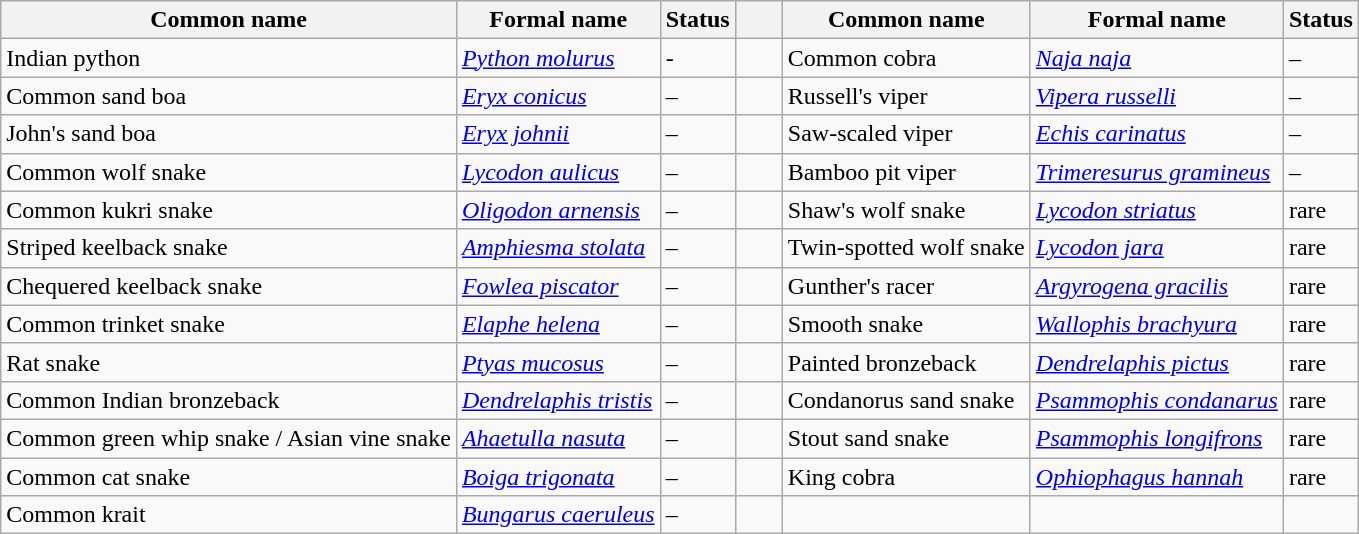<table class="wikitable" border=3>
<tr>
<th>Common name</th>
<th>Formal name</th>
<th>Status</th>
<th>      </th>
<th>Common name</th>
<th>Formal name</th>
<th>Status</th>
</tr>
<tr>
<td>Indian python</td>
<td><em><a href='#'>Python molurus</a></em></td>
<td>-</td>
<td>      </td>
<td>Common cobra</td>
<td><em><a href='#'>Naja naja</a></em></td>
<td>–</td>
</tr>
<tr>
<td>Common sand boa</td>
<td><em><a href='#'>Eryx conicus</a></em></td>
<td>–</td>
<td>      </td>
<td>Russell's viper</td>
<td><em><a href='#'>Vipera russelli</a></em></td>
<td>–</td>
</tr>
<tr>
<td>John's sand boa</td>
<td><em><a href='#'>Eryx johnii</a></em></td>
<td>–</td>
<td>      </td>
<td>Saw-scaled viper</td>
<td><em><a href='#'>Echis carinatus</a></em></td>
<td>–</td>
</tr>
<tr>
<td>Common wolf snake</td>
<td><em><a href='#'>Lycodon aulicus</a></em></td>
<td>–</td>
<td>      </td>
<td>Bamboo pit viper</td>
<td><em><a href='#'>Trimeresurus gramineus</a></em></td>
<td>–</td>
</tr>
<tr>
<td>Common kukri snake</td>
<td><em><a href='#'>Oligodon arnensis</a></em></td>
<td>–</td>
<td>      </td>
<td>Shaw's wolf snake</td>
<td><em><a href='#'>Lycodon striatus</a></em></td>
<td>rare</td>
</tr>
<tr>
<td>Striped keelback snake</td>
<td><em><a href='#'>Amphiesma stolata</a></em></td>
<td>–</td>
<td>      </td>
<td>Twin-spotted wolf snake</td>
<td><em><a href='#'>Lycodon jara</a></em></td>
<td>rare</td>
</tr>
<tr>
<td>Chequered keelback snake</td>
<td><em><a href='#'>Fowlea piscator</a></em></td>
<td>–</td>
<td>      </td>
<td>Gunther's racer</td>
<td><em><a href='#'>Argyrogena gracilis</a></em></td>
<td>rare</td>
</tr>
<tr>
<td>Common trinket snake</td>
<td><em><a href='#'>Elaphe helena</a></em></td>
<td>–</td>
<td>      </td>
<td>Smooth snake</td>
<td><em><a href='#'>Wallophis brachyura</a></em></td>
<td>rare</td>
</tr>
<tr>
<td>Rat snake</td>
<td><em><a href='#'>Ptyas mucosus</a></em></td>
<td>–</td>
<td>      </td>
<td>Painted bronzeback</td>
<td><em><a href='#'>Dendrelaphis pictus</a></em></td>
<td>rare</td>
</tr>
<tr>
<td>Common Indian bronzeback</td>
<td><em><a href='#'>Dendrelaphis tristis</a></em></td>
<td>–</td>
<td>      </td>
<td>Condanorus sand snake</td>
<td><em><a href='#'>Psammophis condanarus</a></em></td>
<td>rare</td>
</tr>
<tr>
<td>Common green whip snake / Asian vine snake</td>
<td><em><a href='#'>Ahaetulla nasuta</a></em></td>
<td>–</td>
<td>      </td>
<td>Stout sand snake</td>
<td><em><a href='#'>Psammophis longifrons</a></em></td>
<td>rare</td>
</tr>
<tr>
<td>Common cat snake</td>
<td><em><a href='#'>Boiga trigonata</a></em></td>
<td>–</td>
<td>      </td>
<td>King cobra</td>
<td><em><a href='#'>Ophiophagus hannah</a></em></td>
<td>rare</td>
</tr>
<tr>
<td>Common krait</td>
<td><em><a href='#'>Bungarus caeruleus</a></em></td>
<td>–</td>
<td>      </td>
<td></td>
<td></td>
<td></td>
</tr>
</table>
